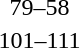<table style="text-align:center">
<tr>
<th width=200></th>
<th width=100></th>
<th width=200></th>
</tr>
<tr>
<td align=right><strong> </strong></td>
<td align=center>79–58</td>
<td align=left></td>
</tr>
<tr>
<td align=right></td>
<td align=center>101–111</td>
<td align=left><strong></strong></td>
</tr>
</table>
